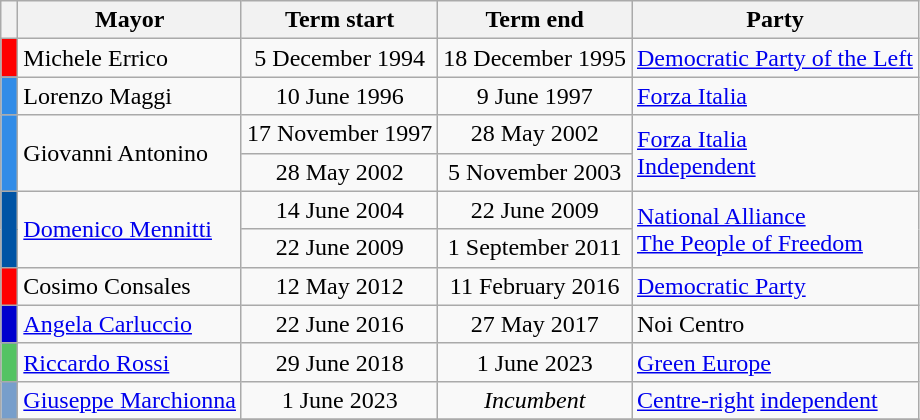<table class="wikitable">
<tr>
<th class=unsortable> </th>
<th>Mayor</th>
<th>Term start</th>
<th>Term end</th>
<th>Party</th>
</tr>
<tr>
<th style="background:#FF0000;"></th>
<td>Michele Errico</td>
<td align=center>5 December 1994</td>
<td align=center>18 December 1995</td>
<td><a href='#'>Democratic Party of the Left</a></td>
</tr>
<tr>
<th style="background:#318CE7;"></th>
<td>Lorenzo Maggi</td>
<td align=center>10 June 1996</td>
<td align=center>9 June 1997</td>
<td><a href='#'>Forza Italia</a></td>
</tr>
<tr>
<th rowspan=2 style="background:#318CE7;"></th>
<td rowspan=2>Giovanni Antonino</td>
<td align=center>17 November 1997</td>
<td align=center>28 May 2002</td>
<td rowspan=2><a href='#'>Forza Italia</a><br><a href='#'>Independent</a></td>
</tr>
<tr>
<td align=center>28 May 2002</td>
<td align=center>5 November 2003</td>
</tr>
<tr>
<th rowspan=2 style="background:#0054A5;"></th>
<td rowspan=2><a href='#'>Domenico Mennitti</a></td>
<td align=center>14 June 2004</td>
<td align=center>22 June 2009</td>
<td rowspan=2><a href='#'>National Alliance</a><br><a href='#'>The People of Freedom</a></td>
</tr>
<tr>
<td align=center>22 June 2009</td>
<td align=center>1 September 2011</td>
</tr>
<tr>
<th style="background:#FF0000;"></th>
<td>Cosimo Consales</td>
<td align=center>12 May 2012</td>
<td align=center>11 February 2016</td>
<td><a href='#'>Democratic Party</a></td>
</tr>
<tr>
<th style="background:#0000CD;"></th>
<td><a href='#'>Angela Carluccio</a></td>
<td align=center>22 June 2016</td>
<td align=center>27 May 2017</td>
<td>Noi Centro</td>
</tr>
<tr>
<th style="background:#54C363;"></th>
<td><a href='#'>Riccardo Rossi</a></td>
<td align=center>29 June 2018</td>
<td align=center>1 June 2023</td>
<td><a href='#'>Green Europe</a></td>
</tr>
<tr>
<th style="background:#779ECB;"></th>
<td><a href='#'>Giuseppe Marchionna</a></td>
<td align=center>1 June 2023</td>
<td align=center><em>Incumbent</em></td>
<td><a href='#'>Centre-right</a> <a href='#'>independent</a></td>
</tr>
<tr>
</tr>
</table>
